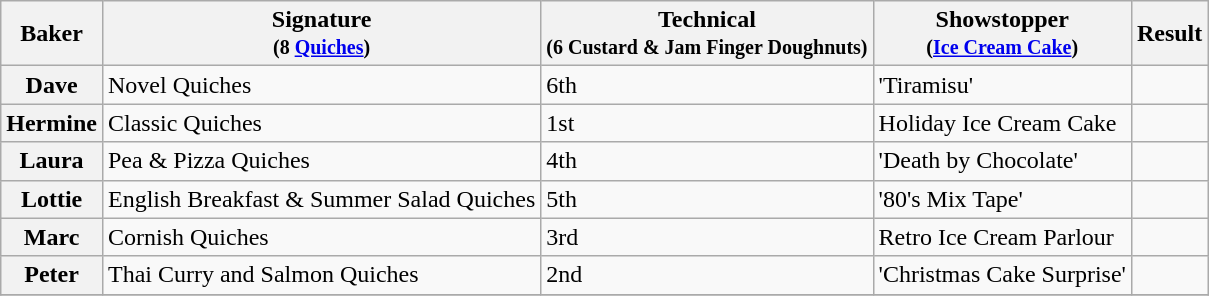<table class="wikitable sortable col3center sticky-header">
<tr>
<th scope="col">Baker</th>
<th scope="col" class="unsortable">Signature<br><small>(8 <a href='#'>Quiches</a>)</small></th>
<th scope="col">Technical<br><small>(6 Custard & Jam Finger Doughnuts)</small></th>
<th scope="col" class="unsortable">Showstopper<br><small>(<a href='#'>Ice Cream Cake</a>)</small></th>
<th scope="col">Result</th>
</tr>
<tr>
<th scope="row">Dave</th>
<td>Novel Quiches</td>
<td>6th</td>
<td>'Tiramisu'</td>
<td></td>
</tr>
<tr>
<th scope="row">Hermine</th>
<td>Classic Quiches</td>
<td>1st</td>
<td>Holiday Ice Cream Cake</td>
<td></td>
</tr>
<tr>
<th scope="row">Laura</th>
<td>Pea & Pizza Quiches</td>
<td>4th</td>
<td>'Death by Chocolate'</td>
<td></td>
</tr>
<tr>
<th scope="row">Lottie</th>
<td>English Breakfast & Summer Salad Quiches</td>
<td>5th</td>
<td>'80's Mix Tape'</td>
<td></td>
</tr>
<tr>
<th scope="row">Marc</th>
<td>Cornish Quiches</td>
<td>3rd</td>
<td>Retro Ice Cream Parlour</td>
<td></td>
</tr>
<tr>
<th scope="row">Peter</th>
<td>Thai Curry and Salmon Quiches</td>
<td>2nd</td>
<td>'Christmas Cake Surprise'</td>
<td></td>
</tr>
<tr>
</tr>
</table>
